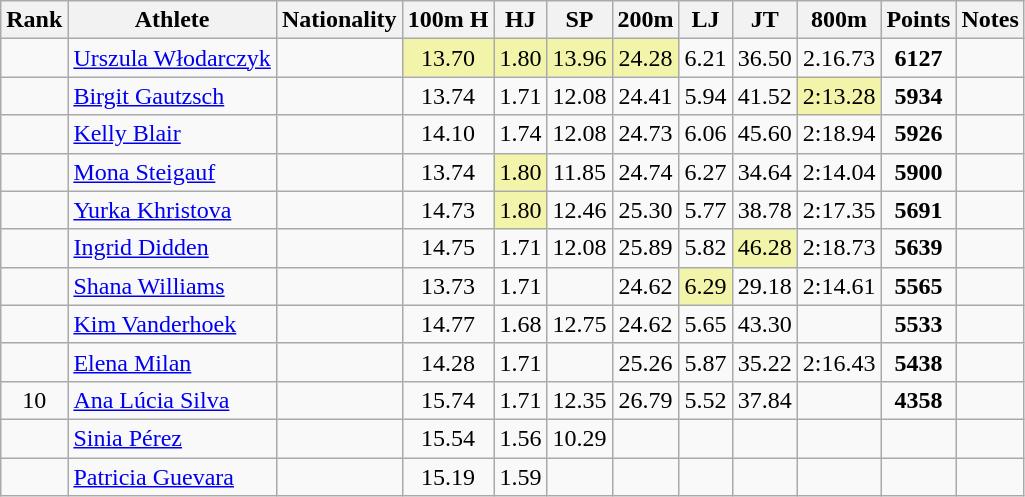<table class="wikitable sortable" style=" text-align:center">
<tr>
<th>Rank</th>
<th>Athlete</th>
<th>Nationality</th>
<th>100m H</th>
<th>HJ</th>
<th>SP</th>
<th>200m</th>
<th>LJ</th>
<th>JT</th>
<th>800m</th>
<th>Points</th>
<th>Notes</th>
</tr>
<tr>
<td></td>
<td align=left><a href='#'>Urszula Włodarczyk</a></td>
<td align=left></td>
<td bgcolor=#F2F5A9>13.70</td>
<td bgcolor=#F2F5A9>1.80</td>
<td bgcolor=#F2F5A9>13.96</td>
<td bgcolor=#F2F5A9>24.28</td>
<td>6.21</td>
<td>36.50</td>
<td>2.16.73</td>
<td><strong>6127</strong></td>
<td></td>
</tr>
<tr>
<td></td>
<td align=left><a href='#'>Birgit Gautzsch</a></td>
<td align=left></td>
<td>13.74</td>
<td>1.71</td>
<td>12.08</td>
<td>24.41</td>
<td>5.94</td>
<td>41.52</td>
<td bgcolor=#F2F5A9>2:13.28</td>
<td><strong>5934</strong></td>
<td></td>
</tr>
<tr>
<td></td>
<td align=left><a href='#'>Kelly Blair</a></td>
<td align=left></td>
<td>14.10</td>
<td>1.74</td>
<td>12.08</td>
<td>24.73</td>
<td>6.06</td>
<td>45.60</td>
<td>2:18.94</td>
<td><strong>5926</strong></td>
<td></td>
</tr>
<tr>
<td></td>
<td align=left><a href='#'>Mona Steigauf</a></td>
<td align=left></td>
<td>13.74</td>
<td bgcolor=#F2F5A9>1.80</td>
<td>11.85</td>
<td>24.74</td>
<td>6.27</td>
<td>34.64</td>
<td>2:14.04</td>
<td><strong>5900</strong></td>
<td></td>
</tr>
<tr>
<td></td>
<td align=left><a href='#'>Yurka Khristova</a></td>
<td align=left></td>
<td>14.73</td>
<td bgcolor=#F2F5A9>1.80</td>
<td>12.46</td>
<td>25.30</td>
<td>5.77</td>
<td>38.78</td>
<td>2:17.35</td>
<td><strong>5691</strong></td>
<td></td>
</tr>
<tr>
<td></td>
<td align=left><a href='#'>Ingrid Didden</a></td>
<td align=left></td>
<td>14.75</td>
<td>1.71</td>
<td>12.08</td>
<td>25.89</td>
<td>5.82</td>
<td bgcolor=#F2F5A9>46.28</td>
<td>2:18.73</td>
<td><strong>5639</strong></td>
<td></td>
</tr>
<tr>
<td></td>
<td align=left><a href='#'>Shana Williams</a></td>
<td align=left></td>
<td>13.73</td>
<td>1.71</td>
<td></td>
<td>24.62</td>
<td bgcolor=#F2F5A9>6.29</td>
<td>29.18</td>
<td>2:14.61</td>
<td><strong>5565</strong></td>
<td></td>
</tr>
<tr>
<td></td>
<td align=left><a href='#'>Kim Vanderhoek</a></td>
<td align=left></td>
<td>14.77</td>
<td>1.68</td>
<td>12.75</td>
<td>24.62</td>
<td>5.65</td>
<td>43.30</td>
<td></td>
<td><strong>5533</strong></td>
<td></td>
</tr>
<tr>
<td></td>
<td align=left><a href='#'>Elena Milan</a></td>
<td align=left></td>
<td>14.28</td>
<td>1.71</td>
<td></td>
<td>25.26</td>
<td>5.87</td>
<td>35.22</td>
<td>2:16.43</td>
<td><strong>5438</strong></td>
<td></td>
</tr>
<tr>
<td>10</td>
<td align=left><a href='#'>Ana Lúcia Silva</a></td>
<td align=left></td>
<td>15.74</td>
<td>1.71</td>
<td>12.35</td>
<td>26.79</td>
<td>5.52</td>
<td>37.84</td>
<td></td>
<td><strong>4358</strong></td>
<td></td>
</tr>
<tr>
<td></td>
<td align=left><a href='#'>Sinia Pérez</a></td>
<td align=left></td>
<td>15.54</td>
<td>1.56</td>
<td>10.29</td>
<td></td>
<td></td>
<td></td>
<td></td>
<td><strong></strong></td>
<td></td>
</tr>
<tr>
<td></td>
<td align=left><a href='#'>Patricia Guevara</a></td>
<td align=left></td>
<td>15.19</td>
<td>1.59</td>
<td></td>
<td></td>
<td></td>
<td></td>
<td></td>
<td><strong></strong></td>
<td></td>
</tr>
</table>
